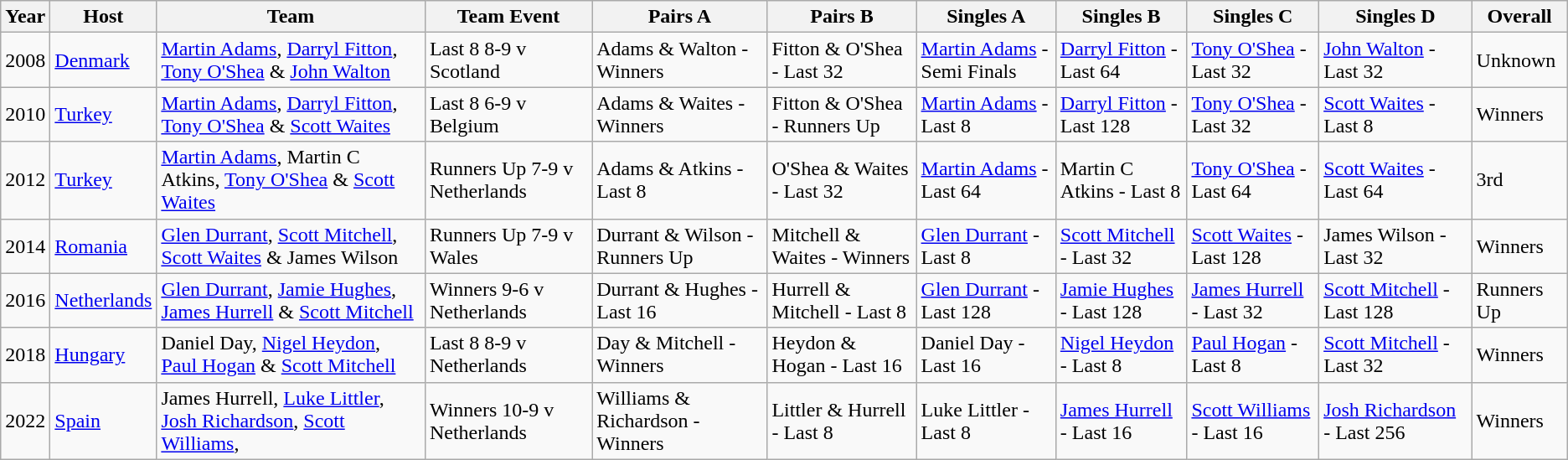<table class="wikitable">
<tr>
<th>Year</th>
<th>Host</th>
<th>Team</th>
<th>Team Event</th>
<th>Pairs A</th>
<th>Pairs B</th>
<th>Singles A</th>
<th>Singles B</th>
<th>Singles C</th>
<th>Singles D</th>
<th>Overall</th>
</tr>
<tr>
<td>2008</td>
<td><a href='#'>Denmark</a></td>
<td><a href='#'>Martin Adams</a>, <a href='#'>Darryl Fitton</a>, <a href='#'>Tony O'Shea</a> & <a href='#'>John Walton</a></td>
<td>Last 8   8-9 v Scotland</td>
<td>Adams & Walton - Winners</td>
<td>Fitton & O'Shea - Last 32</td>
<td><a href='#'>Martin Adams</a> - Semi Finals</td>
<td><a href='#'>Darryl Fitton</a> - Last 64</td>
<td><a href='#'>Tony O'Shea</a> - Last 32</td>
<td><a href='#'>John Walton</a> - Last 32</td>
<td>Unknown</td>
</tr>
<tr>
<td>2010</td>
<td><a href='#'>Turkey</a></td>
<td><a href='#'>Martin Adams</a>, <a href='#'>Darryl Fitton</a>, <a href='#'>Tony O'Shea</a> & <a href='#'>Scott Waites</a></td>
<td>Last 8 6-9 v Belgium</td>
<td>Adams & Waites - Winners</td>
<td>Fitton & O'Shea - Runners Up</td>
<td><a href='#'>Martin Adams</a> - Last 8</td>
<td><a href='#'>Darryl Fitton</a> - Last 128</td>
<td><a href='#'>Tony O'Shea</a> - Last 32</td>
<td><a href='#'>Scott Waites</a> -  Last 8</td>
<td>Winners</td>
</tr>
<tr>
<td>2012</td>
<td><a href='#'>Turkey</a></td>
<td><a href='#'>Martin Adams</a>, Martin C Atkins, <a href='#'>Tony O'Shea</a> & <a href='#'>Scott Waites</a></td>
<td>Runners Up 7-9 v Netherlands</td>
<td>Adams & Atkins - Last 8</td>
<td>O'Shea & Waites - Last 32</td>
<td><a href='#'>Martin Adams</a> - Last 64</td>
<td>Martin C Atkins - Last 8</td>
<td><a href='#'>Tony O'Shea</a> - Last 64</td>
<td><a href='#'>Scott Waites</a> - Last 64</td>
<td>3rd</td>
</tr>
<tr>
<td>2014</td>
<td><a href='#'>Romania</a></td>
<td><a href='#'>Glen Durrant</a>, <a href='#'>Scott Mitchell</a>, <a href='#'>Scott Waites</a> & James Wilson</td>
<td>Runners Up 7-9 v Wales</td>
<td>Durrant & Wilson - Runners Up</td>
<td>Mitchell & Waites - Winners</td>
<td><a href='#'>Glen Durrant</a> - Last 8</td>
<td><a href='#'>Scott Mitchell</a> - Last 32</td>
<td><a href='#'>Scott Waites</a> - Last 128</td>
<td>James Wilson - Last 32</td>
<td>Winners</td>
</tr>
<tr>
<td>2016</td>
<td><a href='#'>Netherlands</a></td>
<td><a href='#'>Glen Durrant</a>, <a href='#'>Jamie Hughes</a>, <a href='#'>James Hurrell</a> & <a href='#'>Scott Mitchell</a></td>
<td>Winners 9-6 v Netherlands</td>
<td>Durrant & Hughes - Last 16</td>
<td>Hurrell & Mitchell - Last 8</td>
<td><a href='#'>Glen Durrant</a> - Last 128</td>
<td><a href='#'>Jamie Hughes</a> - Last 128</td>
<td><a href='#'>James Hurrell</a> - Last 32</td>
<td><a href='#'>Scott Mitchell</a> - Last 128</td>
<td>Runners Up</td>
</tr>
<tr>
<td>2018</td>
<td><a href='#'>Hungary</a></td>
<td>Daniel Day, <a href='#'>Nigel Heydon</a>, <a href='#'>Paul Hogan</a> & <a href='#'>Scott Mitchell</a></td>
<td>Last 8 8-9 v Netherlands</td>
<td>Day & Mitchell - Winners</td>
<td>Heydon & Hogan - Last 16</td>
<td>Daniel Day - Last 16</td>
<td><a href='#'>Nigel Heydon</a> - Last 8</td>
<td><a href='#'>Paul Hogan</a> - Last 8</td>
<td><a href='#'>Scott Mitchell</a> - Last 32</td>
<td>Winners</td>
</tr>
<tr>
<td>2022</td>
<td><a href='#'>Spain</a></td>
<td>James Hurrell, <a href='#'>Luke Littler</a>, <a href='#'>Josh Richardson</a>, <a href='#'>Scott Williams</a>,</td>
<td>Winners 10-9  v Netherlands</td>
<td>Williams & Richardson - Winners</td>
<td>Littler & Hurrell - Last 8</td>
<td>Luke Littler - Last 8</td>
<td><a href='#'>James Hurrell</a> - Last 16</td>
<td><a href='#'>Scott Williams</a> - Last 16</td>
<td><a href='#'>Josh Richardson</a> - Last 256</td>
<td>Winners</td>
</tr>
</table>
